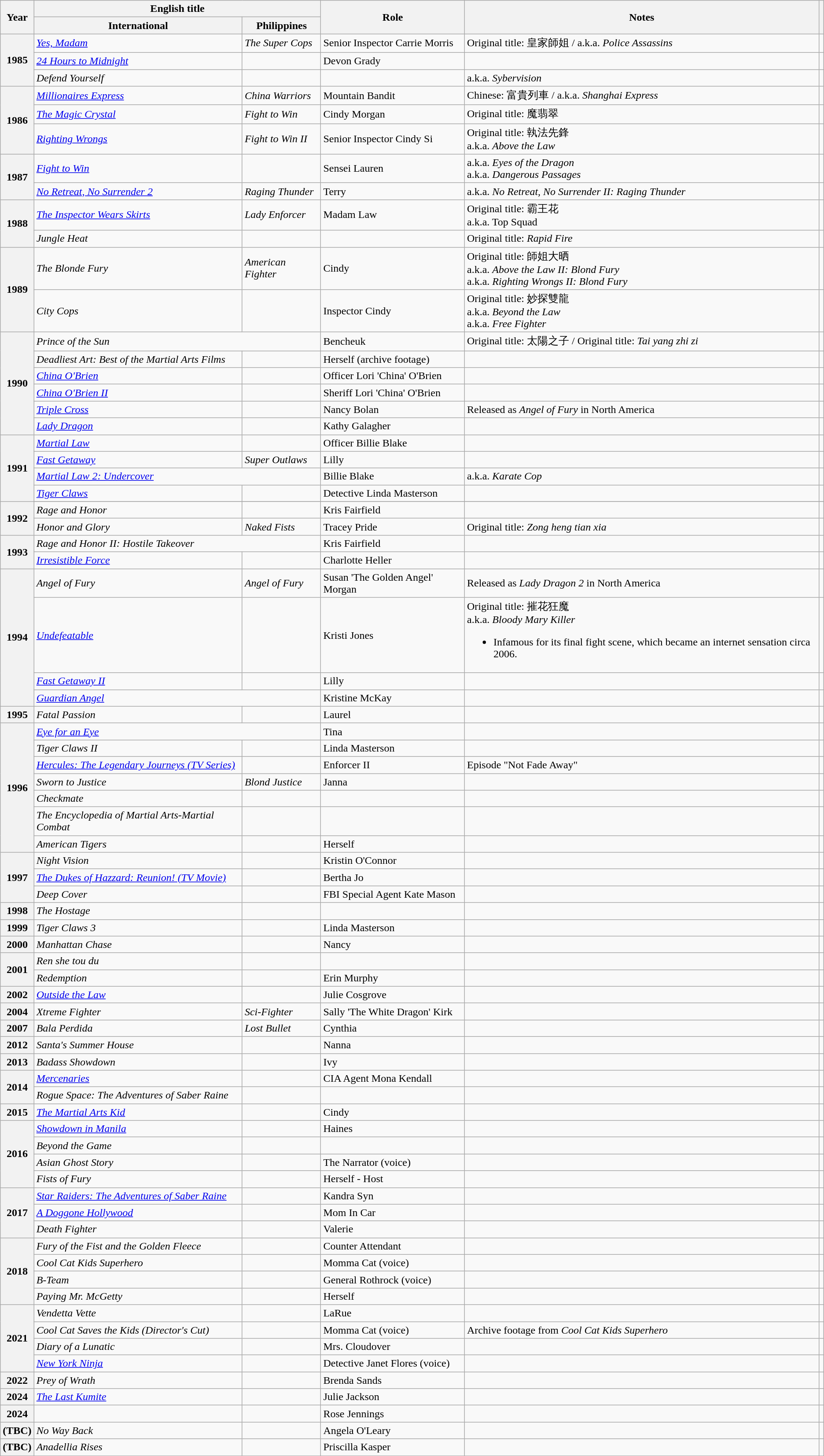<table class="wikitable sortable plainrowheaders">
<tr>
<th scope="col" rowspan="2">Year</th>
<th scope="col" colspan="2">English title</th>
<th scope="col" rowspan="2">Role</th>
<th scope="col" rowspan="2" class="unsortable">Notes</th>
<th scope="col" rowspan="2" class="unsortable"></th>
</tr>
<tr>
<th>International</th>
<th>Philippines</th>
</tr>
<tr>
<th scope="row" rowspan="3">1985</th>
<td><em><a href='#'>Yes, Madam</a></em></td>
<td data-sort-value="Super Cops"><em>The Super Cops</em></td>
<td>Senior Inspector Carrie Morris</td>
<td>Original title: 皇家師姐 / a.k.a. <em>Police Assassins</em></td>
<td></td>
</tr>
<tr>
<td><em><a href='#'>24 Hours to Midnight</a></em></td>
<td></td>
<td>Devon Grady</td>
<td></td>
<td></td>
</tr>
<tr>
<td><em>Defend Yourself</em></td>
<td></td>
<td></td>
<td>a.k.a. <em>Sybervision</em></td>
<td></td>
</tr>
<tr>
<th scope="row" rowspan="3">1986</th>
<td><em><a href='#'>Millionaires Express</a></em></td>
<td><em>China Warriors</em></td>
<td>Mountain Bandit</td>
<td>Chinese: 富貴列車 / a.k.a. <em>Shanghai Express</em></td>
<td></td>
</tr>
<tr>
<td data-sort-value="Magic Crystal"><em><a href='#'>The Magic Crystal</a></em></td>
<td><em>Fight to Win</em></td>
<td>Cindy Morgan</td>
<td>Original title: 魔翡翠</td>
<td></td>
</tr>
<tr>
<td><em><a href='#'>Righting Wrongs</a></em></td>
<td><em>Fight to Win II</em></td>
<td>Senior Inspector Cindy Si</td>
<td>Original title: 執法先鋒<br> a.k.a. <em>Above the Law</em></td>
<td></td>
</tr>
<tr>
<th scope="row" rowspan="2">1987</th>
<td><em><a href='#'>Fight to Win</a></em></td>
<td></td>
<td>Sensei Lauren</td>
<td>a.k.a. <em>Eyes of the Dragon</em><br>a.k.a. <em>Dangerous Passages</em></td>
<td></td>
</tr>
<tr>
<td><em><a href='#'>No Retreat, No Surrender 2</a></em></td>
<td><em>Raging Thunder</em></td>
<td>Terry</td>
<td>a.k.a. <em>No Retreat, No Surrender II: Raging Thunder</em></td>
<td></td>
</tr>
<tr>
<th scope="row" rowspan="2">1988</th>
<td data-sort-value="Inspector Wears Skirts"><em><a href='#'>The Inspector Wears Skirts</a></em></td>
<td><em>Lady Enforcer</em></td>
<td>Madam Law</td>
<td>Original title: 霸王花<br> a.k.a. Top Squad</td>
<td></td>
</tr>
<tr>
<td><em>Jungle Heat</em></td>
<td></td>
<td></td>
<td>Original title: <em>Rapid Fire</em></td>
<td></td>
</tr>
<tr>
<th scope="row" rowspan="2">1989</th>
<td data-sort-value="Blonde Fury"><em>The Blonde Fury</em></td>
<td><em>American Fighter</em></td>
<td>Cindy</td>
<td>Original title: 師姐大晒<br>a.k.a. <em>Above the Law II: Blond Fury</em><br>a.k.a. <em>Righting Wrongs II: Blond Fury</em></td>
<td></td>
</tr>
<tr>
<td><em>City Cops</em></td>
<td></td>
<td>Inspector Cindy</td>
<td>Original title: 妙探雙龍<br> a.k.a. <em>Beyond the Law</em><br>a.k.a. <em>Free Fighter</em></td>
<td></td>
</tr>
<tr>
<th scope="row" rowspan="6">1990</th>
<td colspan="2"><em>Prince of the Sun</em></td>
<td>Bencheuk</td>
<td>Original title: 太陽之子 / Original title: <em>Tai yang zhi zi</em></td>
<td></td>
</tr>
<tr>
<td><em>Deadliest Art: Best of the Martial Arts Films</em></td>
<td></td>
<td>Herself (archive footage)</td>
<td></td>
<td></td>
</tr>
<tr>
<td><em><a href='#'>China O'Brien</a></em></td>
<td></td>
<td>Officer Lori 'China' O'Brien</td>
<td></td>
<td></td>
</tr>
<tr>
<td><em><a href='#'>China O'Brien II</a></em></td>
<td></td>
<td>Sheriff Lori 'China' O'Brien</td>
<td></td>
<td></td>
</tr>
<tr>
<td><em><a href='#'>Triple Cross</a></em></td>
<td></td>
<td>Nancy Bolan</td>
<td>Released as <em>Angel of Fury</em> in North America</td>
<td></td>
</tr>
<tr>
<td><em><a href='#'>Lady Dragon</a></em></td>
<td></td>
<td>Kathy Galagher</td>
<td></td>
<td></td>
</tr>
<tr>
<th scope="row" rowspan="4">1991</th>
<td><em><a href='#'>Martial Law</a></em></td>
<td></td>
<td>Officer Billie Blake</td>
<td></td>
<td></td>
</tr>
<tr>
<td><em><a href='#'>Fast Getaway</a></em></td>
<td><em>Super Outlaws</em></td>
<td>Lilly</td>
<td></td>
<td></td>
</tr>
<tr>
<td colspan="2"><em><a href='#'>Martial Law 2: Undercover</a></em></td>
<td>Billie Blake</td>
<td>a.k.a. <em>Karate Cop</em></td>
<td></td>
</tr>
<tr>
<td><em><a href='#'>Tiger Claws</a></em></td>
<td></td>
<td>Detective Linda Masterson</td>
<td></td>
<td></td>
</tr>
<tr>
<th scope="row" rowspan="3">1992</th>
</tr>
<tr>
<td><em>Rage and Honor</em></td>
<td></td>
<td>Kris Fairfield</td>
<td></td>
<td></td>
</tr>
<tr>
<td><em>Honor and Glory</em></td>
<td><em>Naked Fists</em></td>
<td>Tracey Pride</td>
<td>Original title: <em>Zong heng tian xia</em></td>
<td></td>
</tr>
<tr>
<th scope="row" rowspan="2">1993</th>
<td colspan="2"><em>Rage and Honor II: Hostile Takeover</em></td>
<td>Kris Fairfield</td>
<td></td>
<td></td>
</tr>
<tr>
<td><em><a href='#'>Irresistible Force</a></em></td>
<td></td>
<td>Charlotte Heller</td>
<td></td>
<td></td>
</tr>
<tr>
<th scope="row" rowspan="4">1994</th>
<td><em>Angel of Fury</em></td>
<td><em>Angel of Fury</em></td>
<td>Susan 'The Golden Angel' Morgan</td>
<td>Released as <em>Lady Dragon 2</em> in North America</td>
<td></td>
</tr>
<tr>
<td><em><a href='#'>Undefeatable</a></em></td>
<td></td>
<td>Kristi Jones</td>
<td>Original title: 摧花狂魔<br> a.k.a. <em>Bloody Mary Killer</em><br><ul><li>Infamous for its final fight scene, which became an internet sensation circa 2006.</li></ul></td>
<td></td>
</tr>
<tr>
<td><em><a href='#'>Fast Getaway II</a></em></td>
<td></td>
<td>Lilly</td>
<td></td>
<td></td>
</tr>
<tr>
<td colspan="2"><em><a href='#'>Guardian Angel</a></em></td>
<td>Kristine McKay</td>
<td></td>
<td></td>
</tr>
<tr>
<th scope="row">1995</th>
<td><em>Fatal Passion</em></td>
<td></td>
<td>Laurel</td>
<td></td>
<td></td>
</tr>
<tr>
<th scope="row" rowspan="7">1996</th>
<td colspan="2"><em><a href='#'>Eye for an Eye</a></em></td>
<td>Tina</td>
<td></td>
<td></td>
</tr>
<tr>
<td><em>Tiger Claws II</em></td>
<td></td>
<td>Linda Masterson</td>
<td></td>
<td></td>
</tr>
<tr>
<td><em><a href='#'>Hercules: The Legendary Journeys (TV Series)</a></em></td>
<td></td>
<td>Enforcer II</td>
<td>Episode "Not Fade Away"</td>
<td></td>
</tr>
<tr>
<td><em>Sworn to Justice</em></td>
<td><em>Blond Justice</em></td>
<td>Janna</td>
<td></td>
<td></td>
</tr>
<tr>
<td><em>Checkmate</em></td>
<td></td>
<td></td>
<td></td>
<td></td>
</tr>
<tr>
<td data-sort-value="Encyclopedia of Martial Arts-Martial Combat"><em>The Encyclopedia of Martial Arts-Martial Combat</em></td>
<td></td>
<td></td>
<td></td>
<td></td>
</tr>
<tr>
<td><em>American Tigers</em></td>
<td></td>
<td>Herself</td>
<td></td>
<td></td>
</tr>
<tr>
<th scope="row" rowspan="3">1997</th>
<td><em>Night Vision</em></td>
<td></td>
<td>Kristin O'Connor</td>
<td></td>
<td></td>
</tr>
<tr>
<td data-sort-value="Dukes of Hazzard: Reunion!"><em><a href='#'>The Dukes of Hazzard: Reunion! (TV Movie)</a></em></td>
<td></td>
<td>Bertha Jo</td>
<td></td>
<td></td>
</tr>
<tr>
<td><em>Deep Cover</em></td>
<td></td>
<td>FBI Special Agent Kate Mason</td>
<td></td>
<td></td>
</tr>
<tr>
<th scope="row">1998</th>
<td data-sort-value="Hostage"><em>The Hostage</em></td>
<td></td>
<td></td>
<td></td>
<td></td>
</tr>
<tr>
<th scope="row">1999</th>
<td><em>Tiger Claws 3</em></td>
<td></td>
<td>Linda Masterson</td>
<td></td>
<td></td>
</tr>
<tr>
<th scope="row">2000</th>
<td><em>Manhattan Chase</em></td>
<td></td>
<td>Nancy</td>
<td></td>
<td></td>
</tr>
<tr>
<th scope="row" rowspan="2">2001</th>
<td><em>Ren she tou du</em></td>
<td></td>
<td></td>
<td></td>
<td></td>
</tr>
<tr>
<td><em>Redemption</em></td>
<td></td>
<td>Erin Murphy</td>
<td></td>
<td></td>
</tr>
<tr>
<th scope="row">2002</th>
<td><em><a href='#'>Outside the Law</a></em></td>
<td></td>
<td>Julie Cosgrove</td>
<td></td>
<td></td>
</tr>
<tr>
<th scope="row">2004</th>
<td><em>Xtreme Fighter</em></td>
<td><em>Sci-Fighter</em></td>
<td>Sally 'The White Dragon' Kirk</td>
<td></td>
<td></td>
</tr>
<tr>
<th scope="row">2007</th>
<td><em>Bala Perdida</em></td>
<td><em>Lost Bullet</em></td>
<td>Cynthia</td>
<td></td>
<td></td>
</tr>
<tr>
<th scope="row">2012</th>
<td><em>Santa's Summer House</em></td>
<td></td>
<td>Nanna</td>
<td></td>
<td></td>
</tr>
<tr>
<th scope="row">2013</th>
<td><em>Badass Showdown</em></td>
<td></td>
<td>Ivy</td>
<td></td>
<td></td>
</tr>
<tr>
<th scope="row" rowspan="2">2014</th>
<td><em><a href='#'>Mercenaries</a></em></td>
<td></td>
<td>CIA Agent Mona Kendall</td>
<td></td>
<td></td>
</tr>
<tr>
<td><em>Rogue Space: The Adventures of Saber Raine</em></td>
<td></td>
<td></td>
<td></td>
<td></td>
</tr>
<tr>
<th scope="row">2015</th>
<td data-sort-value="Martial Arts Kid"><em><a href='#'>The Martial Arts Kid</a></em></td>
<td></td>
<td>Cindy</td>
<td></td>
<td></td>
</tr>
<tr>
<th scope="row" rowspan="4">2016</th>
<td><em><a href='#'>Showdown in Manila</a></em></td>
<td></td>
<td>Haines</td>
<td></td>
<td></td>
</tr>
<tr>
<td><em>Beyond the Game</em></td>
<td></td>
<td></td>
<td></td>
<td></td>
</tr>
<tr>
<td><em>Asian Ghost Story</em></td>
<td></td>
<td>The Narrator (voice)</td>
<td></td>
<td></td>
</tr>
<tr>
<td><em>Fists of Fury</em></td>
<td></td>
<td>Herself - Host</td>
<td></td>
<td></td>
</tr>
<tr>
<th scope="row" rowspan="3">2017</th>
<td><em><a href='#'>Star Raiders: The Adventures of Saber Raine</a></em></td>
<td></td>
<td>Kandra Syn</td>
<td></td>
<td></td>
</tr>
<tr>
<td data-sort-value="Doggone Hollywood"><em><a href='#'>A Doggone Hollywood</a></em></td>
<td></td>
<td>Mom In Car</td>
<td></td>
<td></td>
</tr>
<tr>
<td><em>Death Fighter</em></td>
<td></td>
<td>Valerie</td>
<td></td>
<td></td>
</tr>
<tr>
<th scope="row" rowspan="4">2018</th>
<td><em>Fury of the Fist and the Golden Fleece</em></td>
<td></td>
<td>Counter Attendant</td>
<td></td>
<td></td>
</tr>
<tr>
<td><em>Cool Cat Kids Superhero</em></td>
<td></td>
<td>Momma Cat (voice)</td>
<td></td>
<td></td>
</tr>
<tr>
<td><em>B-Team</em></td>
<td></td>
<td>General Rothrock (voice)</td>
<td></td>
<td></td>
</tr>
<tr>
<td><em>Paying Mr. McGetty</em></td>
<td></td>
<td>Herself</td>
<td></td>
<td></td>
</tr>
<tr>
<th scope="row" rowspan="4">2021</th>
<td><em>Vendetta Vette</em></td>
<td></td>
<td>LaRue</td>
<td></td>
<td></td>
</tr>
<tr>
<td><em>Cool Cat Saves the Kids (Director's Cut)</em></td>
<td></td>
<td>Momma Cat (voice)</td>
<td>Archive footage from <em>Cool Cat Kids Superhero</em></td>
<td></td>
</tr>
<tr>
<td><em>Diary of a Lunatic</em></td>
<td></td>
<td>Mrs. Cloudover</td>
<td></td>
<td></td>
</tr>
<tr>
<td><em><a href='#'>New York Ninja</a></em></td>
<td></td>
<td>Detective Janet Flores (voice)</td>
<td></td>
<td></td>
</tr>
<tr>
<th scope="row">2022</th>
<td><em>Prey of Wrath</em></td>
<td></td>
<td>Brenda Sands</td>
<td></td>
<td></td>
</tr>
<tr>
<th scope="row">2024</th>
<td data-sort-value="Last Kumite"><em><a href='#'>The Last Kumite</a></em></td>
<td></td>
<td>Julie Jackson</td>
<td></td>
<td></td>
</tr>
<tr>
<th scope="row">2024</th>
<td></td>
<td></td>
<td>Rose Jennings</td>
<td></td>
<td></td>
</tr>
<tr>
<th scope="row">(TBC)</th>
<td><em>No Way Back</em></td>
<td></td>
<td>Angela O'Leary</td>
<td></td>
<td></td>
</tr>
<tr>
<th scope="row">(TBC)</th>
<td><em>Anadellia Rises</em></td>
<td></td>
<td>Priscilla Kasper</td>
<td></td>
<td></td>
</tr>
</table>
